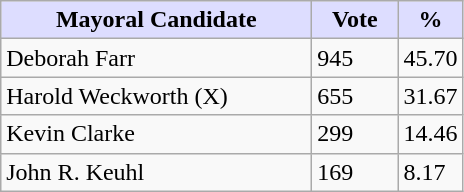<table class="wikitable">
<tr>
<th style="background:#ddf; width:200px;">Mayoral Candidate </th>
<th style="background:#ddf; width:50px;">Vote</th>
<th style="background:#ddf; width:30px;">%</th>
</tr>
<tr>
<td>Deborah Farr</td>
<td>945</td>
<td>45.70</td>
</tr>
<tr>
<td>Harold Weckworth (X)</td>
<td>655</td>
<td>31.67</td>
</tr>
<tr>
<td>Kevin Clarke</td>
<td>299</td>
<td>14.46</td>
</tr>
<tr>
<td>John R. Keuhl</td>
<td>169</td>
<td>8.17</td>
</tr>
</table>
